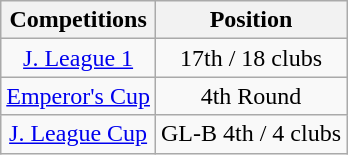<table class="wikitable" style="text-align:center;">
<tr>
<th>Competitions</th>
<th>Position</th>
</tr>
<tr>
<td><a href='#'>J. League 1</a></td>
<td>17th / 18 clubs</td>
</tr>
<tr>
<td><a href='#'>Emperor's Cup</a></td>
<td>4th Round</td>
</tr>
<tr>
<td><a href='#'>J. League Cup</a></td>
<td>GL-B 4th / 4 clubs</td>
</tr>
</table>
